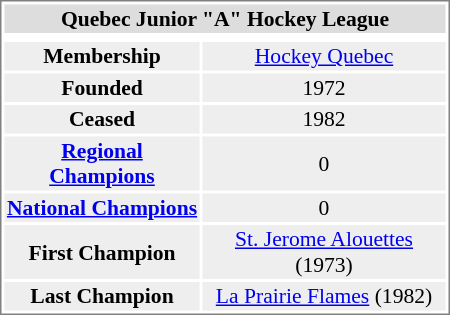<table cellpadding="0" align="right">
<tr align="right" style="vertical-align: top">
<td></td>
<td><br><table cellpadding="1" width="300px" style="font-size: 90%; border: 1px solid gray;">
<tr align="center" bgcolor="#dddddd">
<td colspan=2><strong>Quebec Junior "A" Hockey League</strong></td>
</tr>
<tr align="center">
<td colspan=2></td>
</tr>
<tr align="center"  bgcolor="#eeeeee">
<td><strong>Membership</strong></td>
<td><a href='#'>Hockey Quebec</a></td>
</tr>
<tr align="center"  bgcolor="#eeeeee">
<td><strong>Founded</strong></td>
<td>1972</td>
</tr>
<tr align="center"  bgcolor="#eeeeee">
<td><strong>Ceased</strong></td>
<td>1982</td>
</tr>
<tr align="center"  bgcolor="#eeeeee">
<td><strong><a href='#'>Regional Champions</a></strong></td>
<td>0</td>
</tr>
<tr align="center"  bgcolor="#eeeeee">
<td><strong><a href='#'>National Champions</a></strong></td>
<td>0</td>
</tr>
<tr align="center"  bgcolor="#eeeeee">
<td><strong>First Champion</strong></td>
<td><a href='#'>St. Jerome Alouettes</a> (1973)</td>
</tr>
<tr align="center"  bgcolor="#eeeeee">
<td><strong>Last Champion</strong></td>
<td><a href='#'>La Prairie Flames</a> (1982)</td>
</tr>
</table>
</td>
</tr>
</table>
